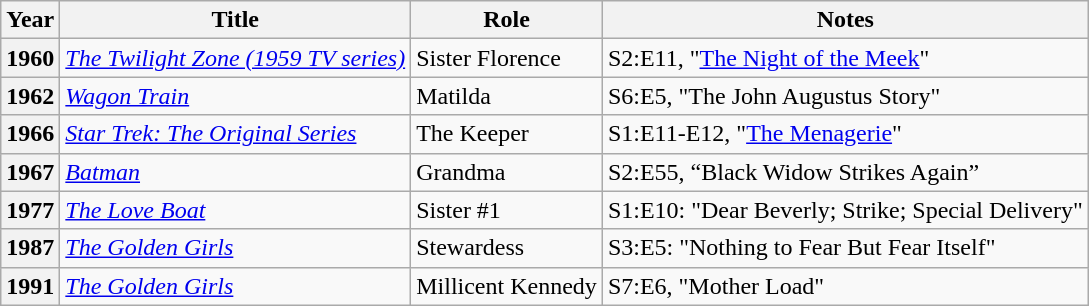<table class="wikitable unsortable">
<tr>
<th>Year</th>
<th>Title</th>
<th>Role</th>
<th>Notes</th>
</tr>
<tr>
<th>1960</th>
<td><em><a href='#'>The Twilight Zone (1959 TV series)</a></em></td>
<td>Sister Florence</td>
<td>S2:E11, "<a href='#'>The Night of the Meek</a>"</td>
</tr>
<tr>
<th>1962</th>
<td><em><a href='#'>Wagon Train</a></em></td>
<td>Matilda</td>
<td>S6:E5, "The John Augustus Story"</td>
</tr>
<tr>
<th>1966</th>
<td><em><a href='#'>Star Trek: The Original Series</a></em></td>
<td>The Keeper</td>
<td>S1:E11-E12, "<a href='#'>The Menagerie</a>"</td>
</tr>
<tr>
<th>1967</th>
<td><em><a href='#'> Batman</a></em></td>
<td>Grandma</td>
<td>S2:E55, “Black Widow Strikes Again”</td>
</tr>
<tr>
<th>1977</th>
<td><em><a href='#'>The Love Boat</a></em></td>
<td>Sister #1</td>
<td>S1:E10: "Dear Beverly; Strike; Special Delivery"</td>
</tr>
<tr>
<th>1987</th>
<td><em><a href='#'>The Golden Girls</a></em></td>
<td>Stewardess</td>
<td>S3:E5: "Nothing to Fear But Fear Itself"</td>
</tr>
<tr>
<th>1991</th>
<td><em><a href='#'>The Golden Girls</a></em></td>
<td>Millicent Kennedy</td>
<td>S7:E6, "Mother Load"</td>
</tr>
</table>
